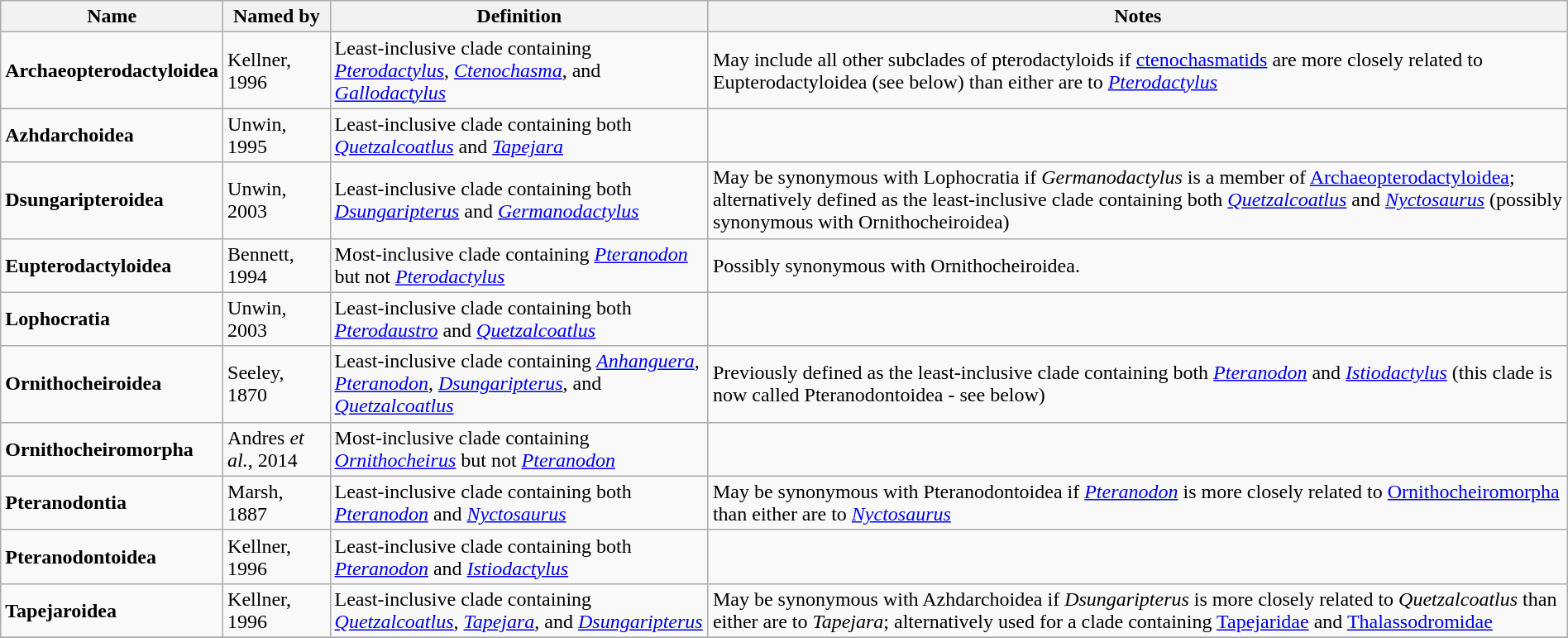<table class="wikitable sortable" align="center" width="100%">
<tr>
<th>Name</th>
<th>Named by</th>
<th>Definition</th>
<th>Notes</th>
</tr>
<tr>
<td><strong>Archaeopterodactyloidea</strong></td>
<td>Kellner, 1996</td>
<td>Least-inclusive clade containing <em><a href='#'>Pterodactylus</a></em>, <em><a href='#'>Ctenochasma</a></em>, and <em><a href='#'>Gallodactylus</a></em></td>
<td>May include all other subclades of pterodactyloids if <a href='#'>ctenochasmatids</a> are more closely related to Eupterodactyloidea (see below) than either are to <em><a href='#'>Pterodactylus</a></em></td>
</tr>
<tr>
<td><strong>Azhdarchoidea</strong></td>
<td>Unwin, 1995</td>
<td>Least-inclusive clade containing both <em><a href='#'>Quetzalcoatlus</a></em> and <em><a href='#'>Tapejara</a></em></td>
<td></td>
</tr>
<tr>
<td><strong>Dsungaripteroidea</strong></td>
<td>Unwin, 2003</td>
<td>Least-inclusive clade containing both <em><a href='#'>Dsungaripterus</a></em> and <em><a href='#'>Germanodactylus</a></em></td>
<td>May be synonymous with Lophocratia if <em>Germanodactylus</em> is a member of <a href='#'>Archaeopterodactyloidea</a>; alternatively defined as the least-inclusive clade containing both <em><a href='#'>Quetzalcoatlus</a></em> and <em><a href='#'>Nyctosaurus</a></em> (possibly synonymous with Ornithocheiroidea)</td>
</tr>
<tr>
<td><strong>Eupterodactyloidea</strong></td>
<td>Bennett, 1994</td>
<td>Most-inclusive clade containing <em><a href='#'>Pteranodon</a></em> but not <em><a href='#'>Pterodactylus</a></em></td>
<td>Possibly synonymous with Ornithocheiroidea.</td>
</tr>
<tr>
<td><strong>Lophocratia</strong></td>
<td>Unwin, 2003</td>
<td>Least-inclusive clade containing both <em><a href='#'>Pterodaustro</a></em> and <em><a href='#'>Quetzalcoatlus</a></em></td>
<td></td>
</tr>
<tr>
<td><strong>Ornithocheiroidea</strong></td>
<td>Seeley, 1870</td>
<td>Least-inclusive clade containing <em><a href='#'>Anhanguera</a></em>, <em><a href='#'>Pteranodon</a></em>, <em><a href='#'>Dsungaripterus</a></em>, and <em><a href='#'>Quetzalcoatlus</a></em></td>
<td>Previously defined as the least-inclusive clade containing both <em><a href='#'>Pteranodon</a></em> and <em><a href='#'>Istiodactylus</a></em> (this clade is now called Pteranodontoidea - see below)</td>
</tr>
<tr>
<td><strong>Ornithocheiromorpha</strong></td>
<td>Andres <em>et al.</em>, 2014</td>
<td>Most-inclusive clade containing <em><a href='#'>Ornithocheirus</a></em> but not <em><a href='#'>Pteranodon</a></em></td>
<td></td>
</tr>
<tr>
<td><strong>Pteranodontia</strong></td>
<td>Marsh, 1887</td>
<td>Least-inclusive clade containing both <em><a href='#'>Pteranodon</a></em> and <em><a href='#'>Nyctosaurus</a></em></td>
<td>May be synonymous with Pteranodontoidea if <em><a href='#'>Pteranodon</a></em> is more closely related to <a href='#'>Ornithocheiromorpha</a> than either are to <em><a href='#'>Nyctosaurus</a></em></td>
</tr>
<tr>
<td><strong>Pteranodontoidea</strong></td>
<td>Kellner, 1996</td>
<td>Least-inclusive clade containing both <em><a href='#'>Pteranodon</a></em> and <em><a href='#'>Istiodactylus</a></em></td>
<td></td>
</tr>
<tr>
<td><strong>Tapejaroidea</strong></td>
<td>Kellner, 1996</td>
<td>Least-inclusive clade containing <em><a href='#'>Quetzalcoatlus</a></em>, <em><a href='#'>Tapejara</a></em>, and <em><a href='#'>Dsungaripterus</a></em></td>
<td>May be synonymous with Azhdarchoidea if <em>Dsungaripterus</em> is more closely related to <em>Quetzalcoatlus</em> than either are to <em>Tapejara</em>; alternatively used for a clade containing <a href='#'>Tapejaridae</a> and <a href='#'>Thalassodromidae</a></td>
</tr>
<tr>
</tr>
</table>
